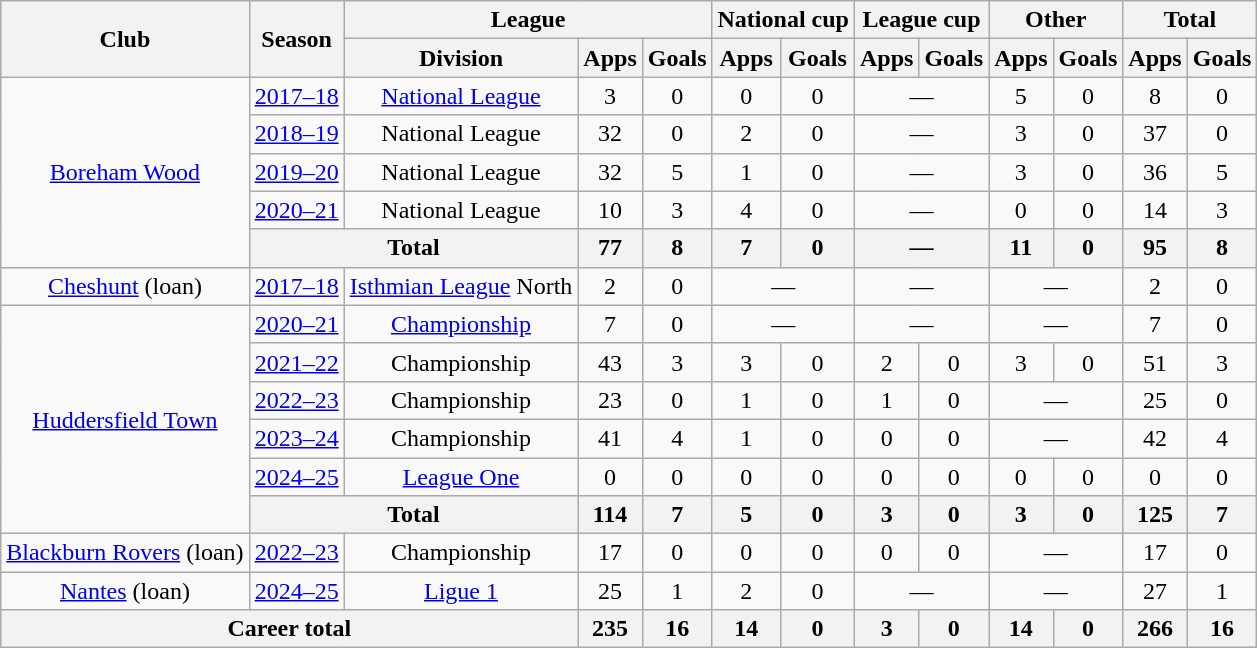<table class="wikitable" style="text-align: center;">
<tr>
<th rowspan="2">Club</th>
<th rowspan="2">Season</th>
<th colspan="3">League</th>
<th colspan="2">National cup</th>
<th colspan="2">League cup</th>
<th colspan="2">Other</th>
<th colspan="2">Total</th>
</tr>
<tr>
<th>Division</th>
<th>Apps</th>
<th>Goals</th>
<th>Apps</th>
<th>Goals</th>
<th>Apps</th>
<th>Goals</th>
<th>Apps</th>
<th>Goals</th>
<th>Apps</th>
<th>Goals</th>
</tr>
<tr>
<td rowspan="5"><a href='#'>Boreham Wood</a></td>
<td><a href='#'>2017–18</a></td>
<td><a href='#'>National League</a></td>
<td>3</td>
<td>0</td>
<td>0</td>
<td>0</td>
<td colspan="2">—</td>
<td>5</td>
<td>0</td>
<td>8</td>
<td>0</td>
</tr>
<tr>
<td><a href='#'>2018–19</a></td>
<td>National League</td>
<td>32</td>
<td>0</td>
<td>2</td>
<td>0</td>
<td colspan="2">—</td>
<td>3</td>
<td>0</td>
<td>37</td>
<td>0</td>
</tr>
<tr>
<td><a href='#'>2019–20</a></td>
<td>National League</td>
<td>32</td>
<td>5</td>
<td>1</td>
<td>0</td>
<td colspan="2">—</td>
<td>3</td>
<td>0</td>
<td>36</td>
<td>5</td>
</tr>
<tr>
<td><a href='#'>2020–21</a></td>
<td>National League</td>
<td>10</td>
<td>3</td>
<td>4</td>
<td>0</td>
<td colspan="2">—</td>
<td>0</td>
<td>0</td>
<td>14</td>
<td>3</td>
</tr>
<tr>
<th colspan="2">Total</th>
<th>77</th>
<th>8</th>
<th>7</th>
<th>0</th>
<th colspan="2">—</th>
<th>11</th>
<th>0</th>
<th>95</th>
<th>8</th>
</tr>
<tr>
<td><a href='#'>Cheshunt</a> (loan)</td>
<td><a href='#'>2017–18</a></td>
<td><a href='#'>Isthmian League</a> North</td>
<td>2</td>
<td>0</td>
<td colspan="2">—</td>
<td colspan="2">—</td>
<td colspan="2">—</td>
<td>2</td>
<td>0</td>
</tr>
<tr>
<td rowspan="6"><a href='#'>Huddersfield Town</a></td>
<td><a href='#'>2020–21</a></td>
<td><a href='#'>Championship</a></td>
<td>7</td>
<td>0</td>
<td colspan="2">—</td>
<td colspan="2">—</td>
<td colspan="2">—</td>
<td>7</td>
<td>0</td>
</tr>
<tr>
<td><a href='#'>2021–22</a></td>
<td>Championship</td>
<td>43</td>
<td>3</td>
<td>3</td>
<td>0</td>
<td>2</td>
<td>0</td>
<td>3</td>
<td>0</td>
<td>51</td>
<td>3</td>
</tr>
<tr>
<td><a href='#'>2022–23</a></td>
<td>Championship</td>
<td>23</td>
<td>0</td>
<td>1</td>
<td>0</td>
<td>1</td>
<td>0</td>
<td colspan="2">—</td>
<td>25</td>
<td>0</td>
</tr>
<tr>
<td><a href='#'>2023–24</a></td>
<td>Championship</td>
<td>41</td>
<td>4</td>
<td>1</td>
<td>0</td>
<td>0</td>
<td>0</td>
<td colspan="2">—</td>
<td>42</td>
<td>4</td>
</tr>
<tr>
<td><a href='#'>2024–25</a></td>
<td><a href='#'>League One</a></td>
<td>0</td>
<td>0</td>
<td>0</td>
<td>0</td>
<td>0</td>
<td>0</td>
<td>0</td>
<td>0</td>
<td>0</td>
<td>0</td>
</tr>
<tr>
<th colspan="2">Total</th>
<th>114</th>
<th>7</th>
<th>5</th>
<th>0</th>
<th>3</th>
<th>0</th>
<th>3</th>
<th>0</th>
<th>125</th>
<th>7</th>
</tr>
<tr>
<td><a href='#'>Blackburn Rovers</a> (loan)</td>
<td><a href='#'>2022–23</a></td>
<td>Championship</td>
<td>17</td>
<td>0</td>
<td>0</td>
<td>0</td>
<td>0</td>
<td>0</td>
<td colspan="2">—</td>
<td>17</td>
<td>0</td>
</tr>
<tr>
<td><a href='#'>Nantes</a> (loan)</td>
<td><a href='#'>2024–25</a></td>
<td><a href='#'>Ligue 1</a></td>
<td>25</td>
<td>1</td>
<td>2</td>
<td>0</td>
<td colspan="2">—</td>
<td colspan="2">—</td>
<td>27</td>
<td>1</td>
</tr>
<tr>
<th colspan="3">Career total</th>
<th>235</th>
<th>16</th>
<th>14</th>
<th>0</th>
<th>3</th>
<th>0</th>
<th>14</th>
<th>0</th>
<th>266</th>
<th>16</th>
</tr>
</table>
